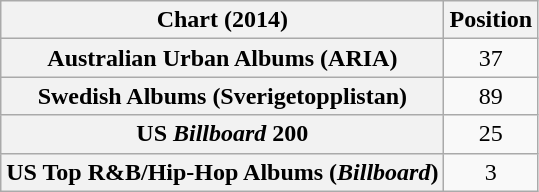<table class="wikitable sortable plainrowheaders" style="text-align:center">
<tr>
<th scope="col">Chart (2014)</th>
<th scope="col">Position</th>
</tr>
<tr>
<th scope="row">Australian Urban Albums (ARIA)</th>
<td>37</td>
</tr>
<tr>
<th scope="row">Swedish Albums (Sverigetopplistan)</th>
<td>89</td>
</tr>
<tr>
<th scope="row">US <em>Billboard</em> 200</th>
<td>25</td>
</tr>
<tr>
<th scope="row">US Top R&B/Hip-Hop Albums (<em>Billboard</em>)</th>
<td>3</td>
</tr>
</table>
